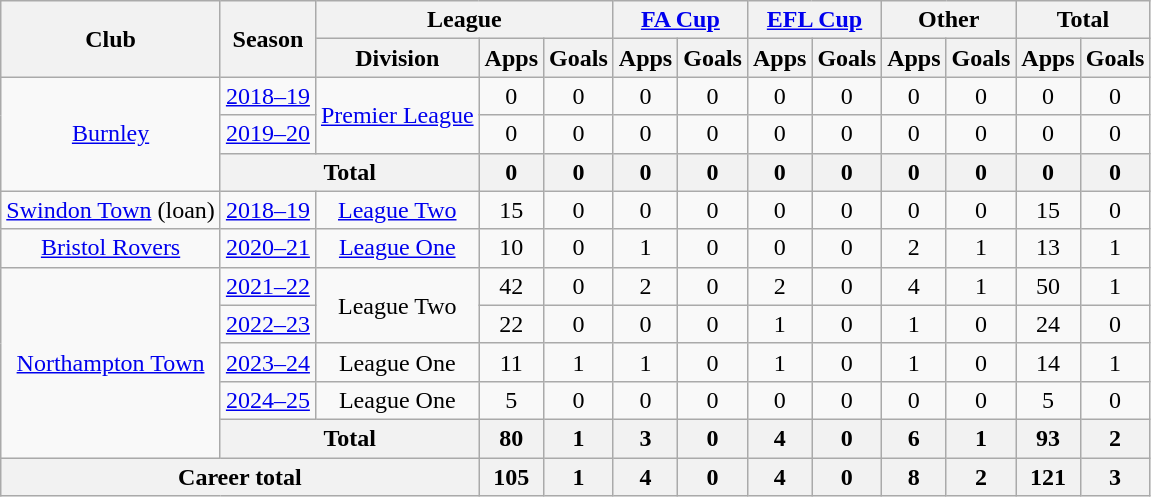<table class=wikitable style=text-align:center>
<tr>
<th rowspan=2>Club</th>
<th rowspan=2>Season</th>
<th colspan=3>League</th>
<th colspan=2><a href='#'>FA Cup</a></th>
<th colspan=2><a href='#'>EFL Cup</a></th>
<th colspan=2>Other</th>
<th colspan=2>Total</th>
</tr>
<tr>
<th>Division</th>
<th>Apps</th>
<th>Goals</th>
<th>Apps</th>
<th>Goals</th>
<th>Apps</th>
<th>Goals</th>
<th>Apps</th>
<th>Goals</th>
<th>Apps</th>
<th>Goals</th>
</tr>
<tr>
<td rowspan="3"><a href='#'>Burnley</a></td>
<td><a href='#'>2018–19</a></td>
<td rowspan="2"><a href='#'>Premier League</a></td>
<td>0</td>
<td>0</td>
<td>0</td>
<td>0</td>
<td>0</td>
<td>0</td>
<td>0</td>
<td>0</td>
<td>0</td>
<td>0</td>
</tr>
<tr>
<td><a href='#'>2019–20</a></td>
<td>0</td>
<td>0</td>
<td>0</td>
<td>0</td>
<td>0</td>
<td>0</td>
<td>0</td>
<td>0</td>
<td>0</td>
<td>0</td>
</tr>
<tr>
<th colspan="2">Total</th>
<th>0</th>
<th>0</th>
<th>0</th>
<th>0</th>
<th>0</th>
<th>0</th>
<th>0</th>
<th>0</th>
<th>0</th>
<th>0</th>
</tr>
<tr>
<td><a href='#'>Swindon Town</a> (loan)</td>
<td><a href='#'>2018–19</a></td>
<td><a href='#'>League Two</a></td>
<td>15</td>
<td>0</td>
<td>0</td>
<td>0</td>
<td>0</td>
<td>0</td>
<td>0</td>
<td>0</td>
<td>15</td>
<td>0</td>
</tr>
<tr>
<td><a href='#'>Bristol Rovers</a></td>
<td><a href='#'>2020–21</a></td>
<td><a href='#'>League One</a></td>
<td>10</td>
<td>0</td>
<td>1</td>
<td>0</td>
<td>0</td>
<td>0</td>
<td>2</td>
<td>1</td>
<td>13</td>
<td>1</td>
</tr>
<tr>
<td rowspan="5"><a href='#'>Northampton Town</a></td>
<td><a href='#'>2021–22</a></td>
<td rowspan="2">League Two</td>
<td>42</td>
<td>0</td>
<td>2</td>
<td>0</td>
<td>2</td>
<td>0</td>
<td>4</td>
<td>1</td>
<td>50</td>
<td>1</td>
</tr>
<tr>
<td><a href='#'>2022–23</a></td>
<td>22</td>
<td>0</td>
<td>0</td>
<td>0</td>
<td>1</td>
<td>0</td>
<td>1</td>
<td>0</td>
<td>24</td>
<td>0</td>
</tr>
<tr>
<td><a href='#'>2023–24</a></td>
<td>League One</td>
<td>11</td>
<td>1</td>
<td>1</td>
<td>0</td>
<td>1</td>
<td>0</td>
<td>1</td>
<td>0</td>
<td>14</td>
<td>1</td>
</tr>
<tr>
<td><a href='#'>2024–25</a></td>
<td>League One</td>
<td>5</td>
<td>0</td>
<td>0</td>
<td>0</td>
<td>0</td>
<td>0</td>
<td>0</td>
<td>0</td>
<td>5</td>
<td>0</td>
</tr>
<tr>
<th colspan="2">Total</th>
<th>80</th>
<th>1</th>
<th>3</th>
<th>0</th>
<th>4</th>
<th>0</th>
<th>6</th>
<th>1</th>
<th>93</th>
<th>2</th>
</tr>
<tr>
<th colspan=3>Career total</th>
<th>105</th>
<th>1</th>
<th>4</th>
<th>0</th>
<th>4</th>
<th>0</th>
<th>8</th>
<th>2</th>
<th>121</th>
<th>3</th>
</tr>
</table>
